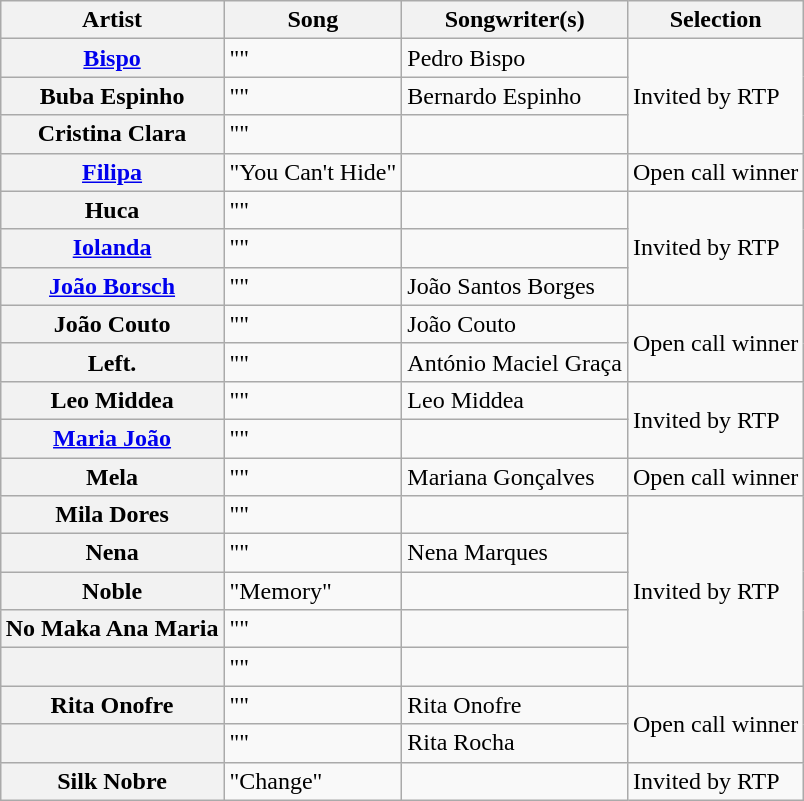<table class="sortable wikitable plainrowheaders" style="margin: 1em auto 1em auto">
<tr>
<th scope="col">Artist</th>
<th scope="col">Song</th>
<th scope="col" class="unsortable">Songwriter(s)</th>
<th scope="col">Selection</th>
</tr>
<tr>
<th scope="row"><a href='#'>Bispo</a></th>
<td>""</td>
<td>Pedro Bispo</td>
<td rowspan="3">Invited by RTP</td>
</tr>
<tr>
<th scope="row">Buba Espinho</th>
<td>""</td>
<td>Bernardo Espinho</td>
</tr>
<tr>
<th scope="row">Cristina Clara</th>
<td>""</td>
<td></td>
</tr>
<tr>
<th scope="row"><a href='#'>Filipa</a></th>
<td>"You Can't Hide"</td>
<td></td>
<td>Open call winner</td>
</tr>
<tr>
<th scope="row">Huca</th>
<td>""</td>
<td></td>
<td rowspan="3">Invited by RTP</td>
</tr>
<tr>
<th scope="row"><a href='#'>Iolanda</a></th>
<td>""</td>
<td></td>
</tr>
<tr>
<th scope="row"><a href='#'>João Borsch</a></th>
<td>""</td>
<td>João Santos Borges</td>
</tr>
<tr>
<th scope="row">João Couto</th>
<td>""</td>
<td>João Couto</td>
<td rowspan="2">Open call winner</td>
</tr>
<tr>
<th scope="row">Left.</th>
<td>""</td>
<td>António Maciel Graça</td>
</tr>
<tr>
<th scope="row">Leo Middea</th>
<td>""</td>
<td>Leo Middea</td>
<td rowspan="2">Invited by RTP</td>
</tr>
<tr>
<th scope="row"><a href='#'>Maria João</a></th>
<td align="left">""</td>
<td></td>
</tr>
<tr>
<th scope="row">Mela</th>
<td>""</td>
<td>Mariana Gonçalves</td>
<td>Open call winner</td>
</tr>
<tr>
<th scope="row">Mila Dores</th>
<td>""</td>
<td></td>
<td rowspan="5">Invited by RTP</td>
</tr>
<tr>
<th scope="row">Nena</th>
<td>""</td>
<td>Nena Marques</td>
</tr>
<tr>
<th scope="row">Noble</th>
<td>"Memory"</td>
<td></td>
</tr>
<tr>
<th scope="row">No Maka  Ana Maria</th>
<td>""</td>
<td></td>
</tr>
<tr>
<th scope="row"></th>
<td>""</td>
<td></td>
</tr>
<tr>
<th scope="row">Rita Onofre</th>
<td>""</td>
<td>Rita Onofre</td>
<td rowspan="2">Open call winner</td>
</tr>
<tr>
<th scope="row"></th>
<td>""</td>
<td>Rita Rocha</td>
</tr>
<tr>
<th scope="row">Silk Nobre</th>
<td>"Change"</td>
<td></td>
<td>Invited by RTP</td>
</tr>
</table>
